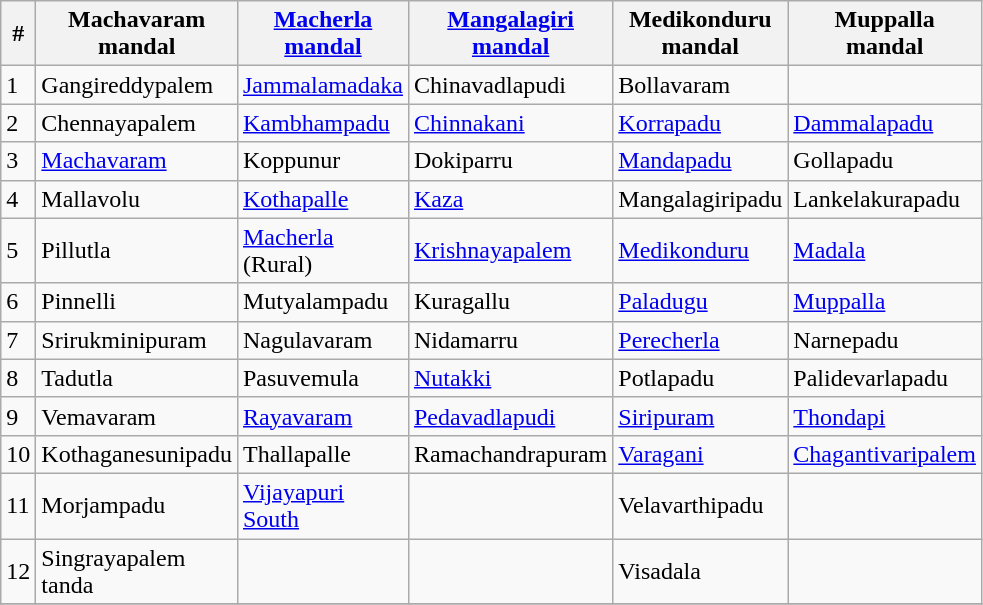<table class="wikitable" width="200pt">
<tr>
<th>#</th>
<th>Machavaram mandal</th>
<th><a href='#'>Macherla mandal</a></th>
<th><a href='#'>Mangalagiri mandal</a></th>
<th>Medikonduru mandal</th>
<th>Muppalla mandal</th>
</tr>
<tr>
<td>1</td>
<td>Gangireddypalem</td>
<td><a href='#'>Jammalamadaka</a></td>
<td>Chinavadlapudi</td>
<td>Bollavaram</td>
</tr>
<tr>
<td>2</td>
<td>Chennayapalem</td>
<td><a href='#'>Kambhampadu</a></td>
<td><a href='#'>Chinnakani</a></td>
<td><a href='#'>Korrapadu</a></td>
<td><a href='#'>Dammalapadu</a></td>
</tr>
<tr>
<td>3</td>
<td><a href='#'>Machavaram</a></td>
<td>Koppunur</td>
<td>Dokiparru</td>
<td><a href='#'>Mandapadu</a></td>
<td>Gollapadu</td>
</tr>
<tr>
<td>4</td>
<td>Mallavolu</td>
<td><a href='#'>Kothapalle</a></td>
<td><a href='#'>Kaza</a></td>
<td>Mangalagiripadu</td>
<td>Lankelakurapadu</td>
</tr>
<tr>
<td>5</td>
<td>Pillutla</td>
<td><a href='#'>Macherla</a> (Rural)</td>
<td><a href='#'>Krishnayapalem</a></td>
<td><a href='#'>Medikonduru</a></td>
<td><a href='#'>Madala</a></td>
</tr>
<tr>
<td>6</td>
<td>Pinnelli</td>
<td>Mutyalampadu</td>
<td>Kuragallu</td>
<td><a href='#'>Paladugu</a></td>
<td><a href='#'>Muppalla</a></td>
</tr>
<tr>
<td>7</td>
<td>Srirukminipuram</td>
<td>Nagulavaram</td>
<td>Nidamarru</td>
<td><a href='#'>Perecherla</a></td>
<td>Narnepadu</td>
</tr>
<tr>
<td>8</td>
<td>Tadutla</td>
<td>Pasuvemula</td>
<td><a href='#'>Nutakki</a></td>
<td>Potlapadu</td>
<td>Palidevarlapadu</td>
</tr>
<tr>
<td>9</td>
<td>Vemavaram</td>
<td><a href='#'>Rayavaram</a></td>
<td><a href='#'>Pedavadlapudi</a></td>
<td><a href='#'>Siripuram</a></td>
<td><a href='#'>Thondapi</a></td>
</tr>
<tr>
<td>10</td>
<td>Kothaganesunipadu</td>
<td>Thallapalle</td>
<td>Ramachandrapuram</td>
<td><a href='#'>Varagani</a></td>
<td><a href='#'>Chagantivaripalem</a></td>
</tr>
<tr>
<td>11</td>
<td>Morjampadu</td>
<td><a href='#'>Vijayapuri South</a></td>
<td></td>
<td>Velavarthipadu</td>
<td></td>
</tr>
<tr>
<td>12</td>
<td>Singrayapalem tanda</td>
<td></td>
<td></td>
<td>Visadala</td>
<td></td>
</tr>
<tr>
</tr>
</table>
